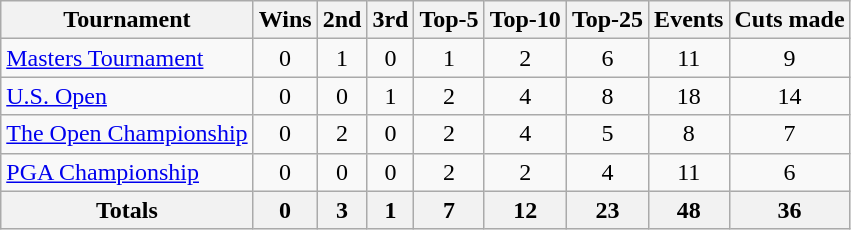<table class=wikitable style=text-align:center>
<tr>
<th>Tournament</th>
<th>Wins</th>
<th>2nd</th>
<th>3rd</th>
<th>Top-5</th>
<th>Top-10</th>
<th>Top-25</th>
<th>Events</th>
<th>Cuts made</th>
</tr>
<tr>
<td align=left><a href='#'>Masters Tournament</a></td>
<td>0</td>
<td>1</td>
<td>0</td>
<td>1</td>
<td>2</td>
<td>6</td>
<td>11</td>
<td>9</td>
</tr>
<tr>
<td align=left><a href='#'>U.S. Open</a></td>
<td>0</td>
<td>0</td>
<td>1</td>
<td>2</td>
<td>4</td>
<td>8</td>
<td>18</td>
<td>14</td>
</tr>
<tr>
<td align=left><a href='#'>The Open Championship</a></td>
<td>0</td>
<td>2</td>
<td>0</td>
<td>2</td>
<td>4</td>
<td>5</td>
<td>8</td>
<td>7</td>
</tr>
<tr>
<td align=left><a href='#'>PGA Championship</a></td>
<td>0</td>
<td>0</td>
<td>0</td>
<td>2</td>
<td>2</td>
<td>4</td>
<td>11</td>
<td>6</td>
</tr>
<tr>
<th>Totals</th>
<th>0</th>
<th>3</th>
<th>1</th>
<th>7</th>
<th>12</th>
<th>23</th>
<th>48</th>
<th>36</th>
</tr>
</table>
